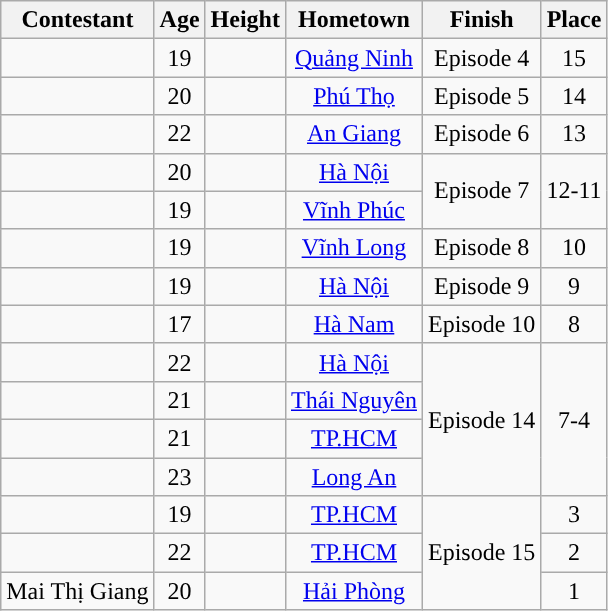<table class="wikitable sortable" style="text-align:center;">
<tr>
<th>Contestant</th>
<th>Age</th>
<th>Height</th>
<th>Hometown</th>
<th>Finish</th>
<th>Place</th>
</tr>
<tr>
<td></td>
<td>19</td>
<td></td>
<td><a href='#'>Quảng Ninh</a></td>
<td>Episode 4</td>
<td>15</td>
</tr>
<tr>
<td></td>
<td>20</td>
<td></td>
<td><a href='#'>Phú Thọ</a></td>
<td>Episode 5</td>
<td>14</td>
</tr>
<tr>
<td></td>
<td>22</td>
<td></td>
<td><a href='#'>An Giang</a></td>
<td>Episode 6</td>
<td>13</td>
</tr>
<tr>
<td></td>
<td>20</td>
<td></td>
<td><a href='#'>Hà Nội</a></td>
<td rowspan="2">Episode 7</td>
<td rowspan="2">12-11</td>
</tr>
<tr>
<td></td>
<td>19</td>
<td></td>
<td><a href='#'>Vĩnh Phúc</a></td>
</tr>
<tr>
<td></td>
<td>19</td>
<td></td>
<td><a href='#'>Vĩnh Long</a></td>
<td>Episode 8</td>
<td>10</td>
</tr>
<tr>
<td></td>
<td>19</td>
<td></td>
<td><a href='#'>Hà Nội</a></td>
<td>Episode 9</td>
<td>9</td>
</tr>
<tr>
<td></td>
<td>17</td>
<td></td>
<td><a href='#'>Hà Nam</a></td>
<td>Episode 10</td>
<td>8</td>
</tr>
<tr>
<td></td>
<td>22</td>
<td></td>
<td><a href='#'>Hà Nội</a></td>
<td rowspan="4">Episode 14</td>
<td rowspan="4">7-4</td>
</tr>
<tr>
<td></td>
<td>21</td>
<td></td>
<td><a href='#'>Thái Nguyên</a></td>
</tr>
<tr>
<td></td>
<td>21</td>
<td></td>
<td><a href='#'>TP.HCM</a></td>
</tr>
<tr>
<td></td>
<td>23</td>
<td></td>
<td><a href='#'>Long An</a></td>
</tr>
<tr>
<td></td>
<td>19</td>
<td></td>
<td><a href='#'>TP.HCM</a></td>
<td rowspan="3">Episode 15</td>
<td>3</td>
</tr>
<tr>
<td></td>
<td>22</td>
<td></td>
<td><a href='#'>TP.HCM</a></td>
<td>2</td>
</tr>
<tr>
<td>Mai Thị Giang</td>
<td>20</td>
<td></td>
<td><a href='#'>Hải Phòng</a></td>
<td>1</td>
</tr>
</table>
